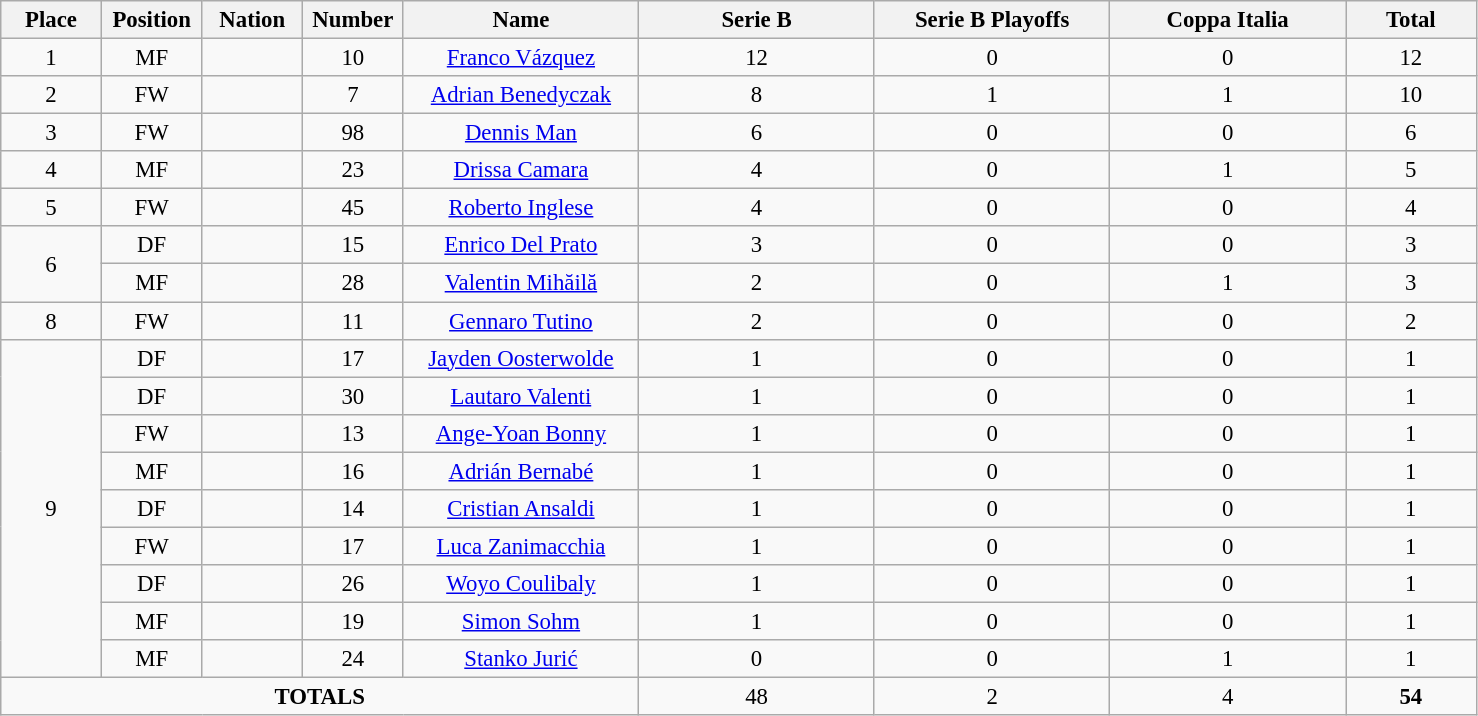<table class="wikitable" style="font-size: 95%; text-align: center;">
<tr>
<th width=60>Place</th>
<th width=60>Position</th>
<th width=60>Nation</th>
<th width=60>Number</th>
<th width=150>Name</th>
<th width=150>Serie B</th>
<th width=150>Serie B Playoffs</th>
<th width=150>Coppa Italia</th>
<th width=80><strong>Total</strong></th>
</tr>
<tr>
<td>1</td>
<td>MF</td>
<td></td>
<td>10</td>
<td><a href='#'>Franco Vázquez</a></td>
<td>12</td>
<td>0</td>
<td>0</td>
<td>12</td>
</tr>
<tr>
<td>2</td>
<td>FW</td>
<td></td>
<td>7</td>
<td><a href='#'>Adrian Benedyczak</a></td>
<td>8</td>
<td>1</td>
<td>1</td>
<td>10</td>
</tr>
<tr>
<td>3</td>
<td>FW</td>
<td></td>
<td>98</td>
<td><a href='#'>Dennis Man</a></td>
<td>6</td>
<td>0</td>
<td>0</td>
<td>6</td>
</tr>
<tr>
<td>4</td>
<td>MF</td>
<td></td>
<td>23</td>
<td><a href='#'>Drissa Camara</a></td>
<td>4</td>
<td>0</td>
<td>1</td>
<td>5</td>
</tr>
<tr>
<td>5</td>
<td>FW</td>
<td></td>
<td>45</td>
<td><a href='#'>Roberto Inglese</a></td>
<td>4</td>
<td>0</td>
<td>0</td>
<td>4</td>
</tr>
<tr>
<td rowspan="2">6</td>
<td>DF</td>
<td></td>
<td>15</td>
<td><a href='#'>Enrico Del Prato</a></td>
<td>3</td>
<td>0</td>
<td>0</td>
<td>3</td>
</tr>
<tr>
<td>MF</td>
<td></td>
<td>28</td>
<td><a href='#'>Valentin Mihăilă</a></td>
<td>2</td>
<td>0</td>
<td>1</td>
<td>3</td>
</tr>
<tr>
<td>8</td>
<td>FW</td>
<td></td>
<td>11</td>
<td><a href='#'>Gennaro Tutino</a></td>
<td>2</td>
<td>0</td>
<td>0</td>
<td>2</td>
</tr>
<tr>
<td rowspan="9">9</td>
<td>DF</td>
<td></td>
<td>17</td>
<td><a href='#'>Jayden Oosterwolde</a></td>
<td>1</td>
<td>0</td>
<td>0</td>
<td>1</td>
</tr>
<tr>
<td>DF</td>
<td></td>
<td>30</td>
<td><a href='#'>Lautaro Valenti</a></td>
<td>1</td>
<td>0</td>
<td>0</td>
<td>1</td>
</tr>
<tr>
<td>FW</td>
<td></td>
<td>13</td>
<td><a href='#'>Ange-Yoan Bonny</a></td>
<td>1</td>
<td>0</td>
<td>0</td>
<td>1</td>
</tr>
<tr>
<td>MF</td>
<td></td>
<td>16</td>
<td><a href='#'>Adrián Bernabé</a></td>
<td>1</td>
<td>0</td>
<td>0</td>
<td>1</td>
</tr>
<tr>
<td>DF</td>
<td></td>
<td>14</td>
<td><a href='#'>Cristian Ansaldi</a></td>
<td>1</td>
<td>0</td>
<td>0</td>
<td>1</td>
</tr>
<tr>
<td>FW</td>
<td></td>
<td>17</td>
<td><a href='#'>Luca Zanimacchia</a></td>
<td>1</td>
<td>0</td>
<td>0</td>
<td>1</td>
</tr>
<tr>
<td>DF</td>
<td></td>
<td>26</td>
<td><a href='#'>Woyo Coulibaly</a></td>
<td>1</td>
<td>0</td>
<td>0</td>
<td>1</td>
</tr>
<tr>
<td>MF</td>
<td></td>
<td>19</td>
<td><a href='#'>Simon Sohm</a></td>
<td>1</td>
<td>0</td>
<td>0</td>
<td>1</td>
</tr>
<tr>
<td>MF</td>
<td></td>
<td>24</td>
<td><a href='#'>Stanko Jurić</a></td>
<td>0</td>
<td>0</td>
<td>1</td>
<td>1</td>
</tr>
<tr>
<td colspan="5"><strong>TOTALS</strong></td>
<td>48</td>
<td>2</td>
<td>4</td>
<td><strong>54</strong></td>
</tr>
</table>
